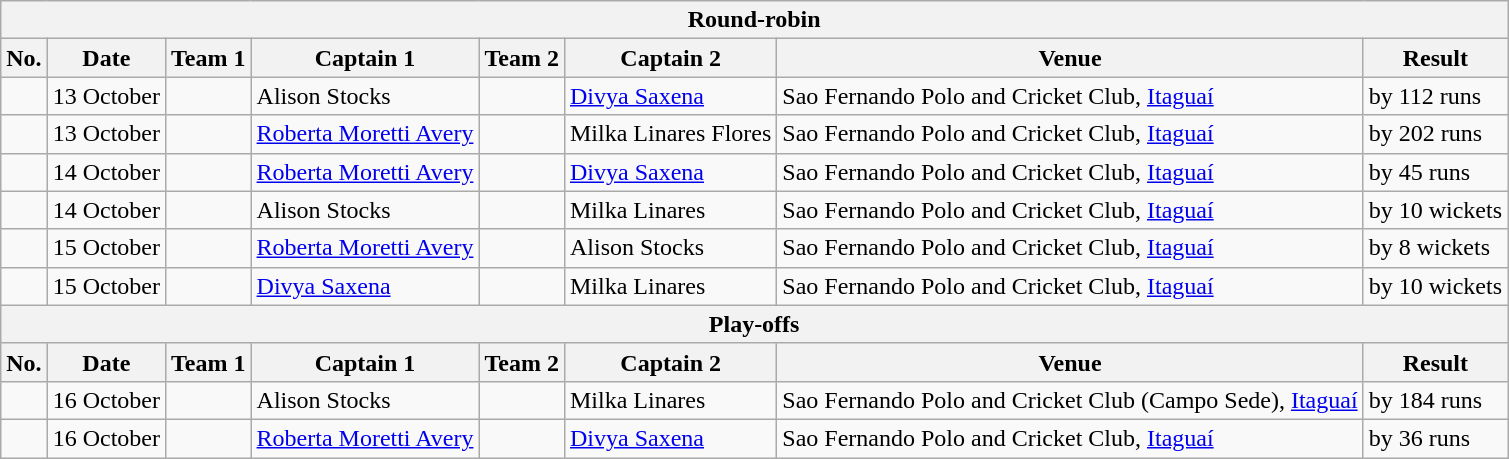<table class="wikitable">
<tr>
<th colspan="8">Round-robin</th>
</tr>
<tr>
<th>No.</th>
<th>Date</th>
<th>Team 1</th>
<th>Captain 1</th>
<th>Team 2</th>
<th>Captain 2</th>
<th>Venue</th>
<th>Result</th>
</tr>
<tr>
<td></td>
<td>13 October</td>
<td></td>
<td>Alison Stocks</td>
<td></td>
<td><a href='#'>Divya Saxena</a></td>
<td>Sao Fernando Polo and Cricket Club, <a href='#'>Itaguaí</a></td>
<td> by 112 runs</td>
</tr>
<tr>
<td></td>
<td>13 October</td>
<td></td>
<td><a href='#'>Roberta Moretti Avery</a></td>
<td></td>
<td>Milka Linares Flores</td>
<td>Sao Fernando Polo and Cricket Club, <a href='#'>Itaguaí</a></td>
<td> by 202 runs</td>
</tr>
<tr>
<td></td>
<td>14 October</td>
<td></td>
<td><a href='#'>Roberta Moretti Avery</a></td>
<td></td>
<td><a href='#'>Divya Saxena</a></td>
<td>Sao Fernando Polo and Cricket Club, <a href='#'>Itaguaí</a></td>
<td> by 45 runs</td>
</tr>
<tr>
<td></td>
<td>14 October</td>
<td></td>
<td>Alison Stocks</td>
<td></td>
<td>Milka Linares</td>
<td>Sao Fernando Polo and Cricket Club, <a href='#'>Itaguaí</a></td>
<td> by 10 wickets</td>
</tr>
<tr>
<td></td>
<td>15 October</td>
<td></td>
<td><a href='#'>Roberta Moretti Avery</a></td>
<td></td>
<td>Alison Stocks</td>
<td>Sao Fernando Polo and Cricket Club, <a href='#'>Itaguaí</a></td>
<td> by 8 wickets</td>
</tr>
<tr>
<td></td>
<td>15 October</td>
<td></td>
<td><a href='#'>Divya Saxena</a></td>
<td></td>
<td>Milka Linares</td>
<td>Sao Fernando Polo and Cricket Club, <a href='#'>Itaguaí</a></td>
<td> by 10 wickets</td>
</tr>
<tr>
<th colspan="8">Play-offs</th>
</tr>
<tr>
<th>No.</th>
<th>Date</th>
<th>Team 1</th>
<th>Captain 1</th>
<th>Team 2</th>
<th>Captain 2</th>
<th>Venue</th>
<th>Result</th>
</tr>
<tr>
<td></td>
<td>16 October</td>
<td></td>
<td>Alison Stocks</td>
<td></td>
<td>Milka Linares</td>
<td>Sao Fernando Polo and Cricket Club (Campo Sede), <a href='#'>Itaguaí</a></td>
<td> by 184 runs</td>
</tr>
<tr>
<td></td>
<td>16 October</td>
<td></td>
<td><a href='#'>Roberta Moretti Avery</a></td>
<td></td>
<td><a href='#'>Divya Saxena</a></td>
<td>Sao Fernando Polo and Cricket Club, <a href='#'>Itaguaí</a></td>
<td> by 36 runs</td>
</tr>
</table>
